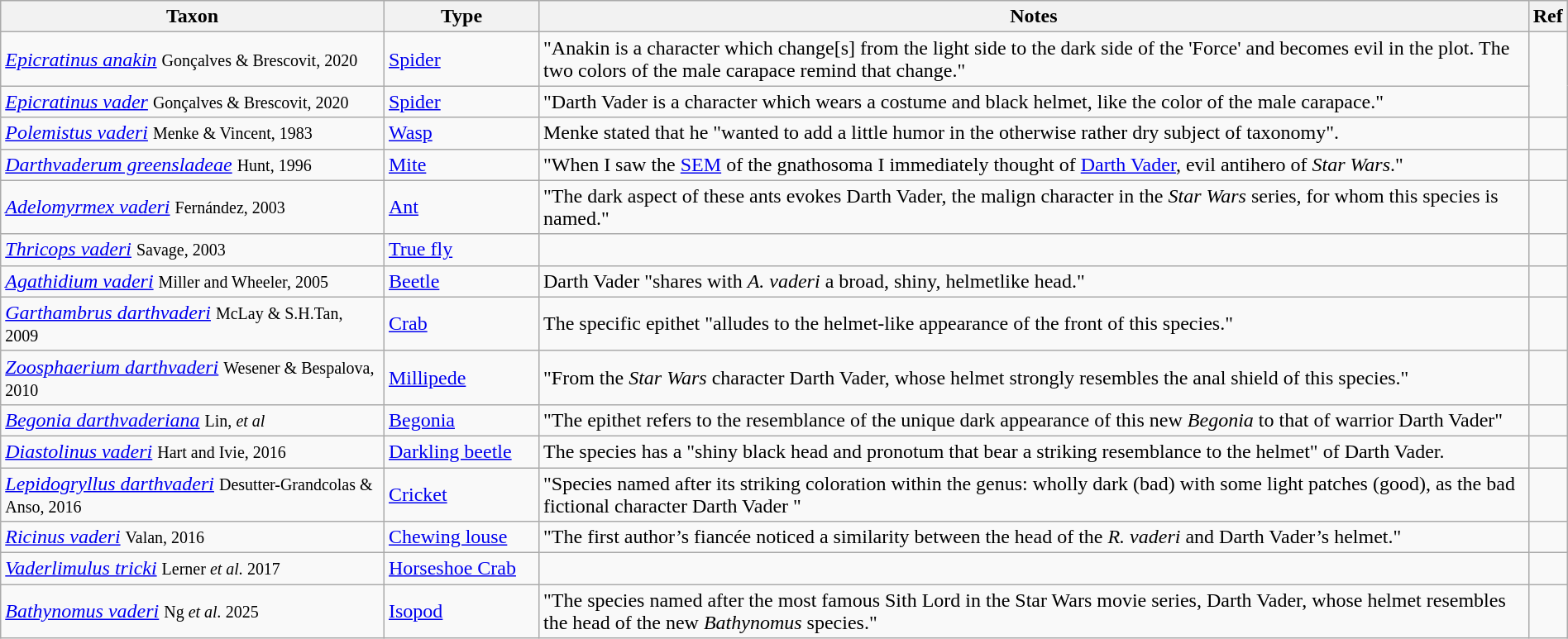<table class="wikitable sortable" width="100%">
<tr>
<th style="width:25%;">Taxon</th>
<th style="width:10%;">Type</th>
<th style="width:65%;">Notes</th>
<th class="unsortable">Ref</th>
</tr>
<tr>
<td><em><a href='#'>Epicratinus anakin</a></em> <small>Gonçalves & Brescovit, 2020</small></td>
<td><a href='#'>Spider</a></td>
<td>"Anakin is a character which change[s] from the light side to the dark side of the 'Force' and becomes evil in the plot. The two colors of the male carapace remind that change."</td>
<td rowspan="2"></td>
</tr>
<tr>
<td><em><a href='#'>Epicratinus vader</a></em> <small>Gonçalves & Brescovit, 2020</small></td>
<td><a href='#'>Spider</a></td>
<td>"Darth Vader is a character which wears a costume and black helmet, like the color of the male carapace."</td>
</tr>
<tr>
<td><em><a href='#'>Polemistus vaderi</a></em> <small>Menke & Vincent, 1983</small></td>
<td><a href='#'>Wasp</a></td>
<td>Menke stated that he "wanted to add a little humor in the otherwise rather dry subject of taxonomy".</td>
<td></td>
</tr>
<tr>
<td><em><a href='#'>Darthvaderum greensladeae</a></em> <small>Hunt, 1996</small></td>
<td><a href='#'>Mite</a></td>
<td>"When I saw the <a href='#'>SEM</a> of the gnathosoma I immediately thought of <a href='#'>Darth Vader</a>, evil antihero of <em>Star Wars</em>."</td>
<td></td>
</tr>
<tr>
<td><em><a href='#'>Adelomyrmex vaderi</a></em> <small>Fernández, 2003</small></td>
<td><a href='#'>Ant</a></td>
<td>"The dark aspect of these ants evokes Darth Vader, the malign character in the <em>Star Wars</em> series, for whom this species is named."</td>
<td></td>
</tr>
<tr>
<td><em><a href='#'>Thricops vaderi</a></em> <small>Savage, 2003</small></td>
<td><a href='#'>True fly</a></td>
<td></td>
<td></td>
</tr>
<tr>
<td><em><a href='#'>Agathidium vaderi</a></em> <small>Miller and Wheeler, 2005</small></td>
<td><a href='#'>Beetle</a></td>
<td>Darth Vader "shares with <em>A. vaderi</em> a broad, shiny, helmetlike head."</td>
<td></td>
</tr>
<tr>
<td><em><a href='#'>Garthambrus darthvaderi</a></em> <small>McLay & S.H.Tan, 2009</small></td>
<td><a href='#'>Crab</a></td>
<td>The specific epithet "alludes to the helmet-like appearance of the front of this species."</td>
<td></td>
</tr>
<tr>
<td><em><a href='#'>Zoosphaerium darthvaderi</a></em> <small>Wesener & Bespalova, 2010</small></td>
<td><a href='#'>Millipede</a></td>
<td>"From the <em>Star Wars</em> character Darth Vader, whose helmet strongly resembles the anal shield of this species."</td>
<td></td>
</tr>
<tr>
<td><em><a href='#'>Begonia darthvaderiana</a></em> <small>Lin, <em>et al</em></small></td>
<td><a href='#'>Begonia</a></td>
<td>"The epithet refers to the resemblance of the unique dark appearance of this new <em>Begonia</em> to that of warrior Darth Vader"</td>
<td></td>
</tr>
<tr>
<td><em><a href='#'>Diastolinus vaderi</a></em> <small>Hart and Ivie, 2016</small></td>
<td><a href='#'>Darkling beetle</a></td>
<td>The species has a "shiny black head and pronotum that bear a striking resemblance to the helmet" of Darth Vader.</td>
<td></td>
</tr>
<tr>
<td><em><a href='#'>Lepidogryllus darthvaderi</a></em> <small>Desutter-Grandcolas & Anso, 2016</small></td>
<td><a href='#'>Cricket</a></td>
<td>"Species named after its striking coloration within the genus: wholly dark (bad) with some light patches (good), as the bad fictional character Darth Vader "</td>
<td></td>
</tr>
<tr>
<td><em><a href='#'>Ricinus vaderi</a></em> <small>Valan, 2016</small></td>
<td><a href='#'>Chewing louse</a></td>
<td>"The first author’s fiancée noticed a similarity between the head of the <em>R. vaderi</em> and Darth Vader’s helmet."</td>
<td></td>
</tr>
<tr>
<td><em><a href='#'>Vaderlimulus tricki</a></em> <small>Lerner <em>et al.</em> 2017</small></td>
<td><a href='#'>Horseshoe Crab</a></td>
<td></td>
<td></td>
</tr>
<tr>
<td><em><a href='#'>Bathynomus vaderi</a></em> <small>Ng <em>et al.</em> 2025</small></td>
<td><a href='#'>Isopod</a></td>
<td>"The species named after the most famous Sith Lord in the Star Wars movie series, Darth Vader, whose helmet resembles the head of the new <em>Bathynomus</em> species."</td>
<td></td>
</tr>
</table>
